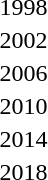<table>
<tr>
<td rowspan=2>1998</td>
<td rowspan=2></td>
<td rowspan=2></td>
<td></td>
</tr>
<tr>
<td></td>
</tr>
<tr>
<td rowspan=2>2002</td>
<td rowspan=2></td>
<td rowspan=2></td>
<td></td>
</tr>
<tr>
<td></td>
</tr>
<tr>
<td>2006</td>
<td></td>
<td></td>
<td></td>
</tr>
<tr>
<td>2010<br></td>
<td></td>
<td></td>
<td></td>
</tr>
<tr>
<td>2014<br></td>
<td></td>
<td></td>
<td></td>
</tr>
<tr>
<td>2018<br></td>
<td></td>
<td></td>
<td></td>
</tr>
</table>
